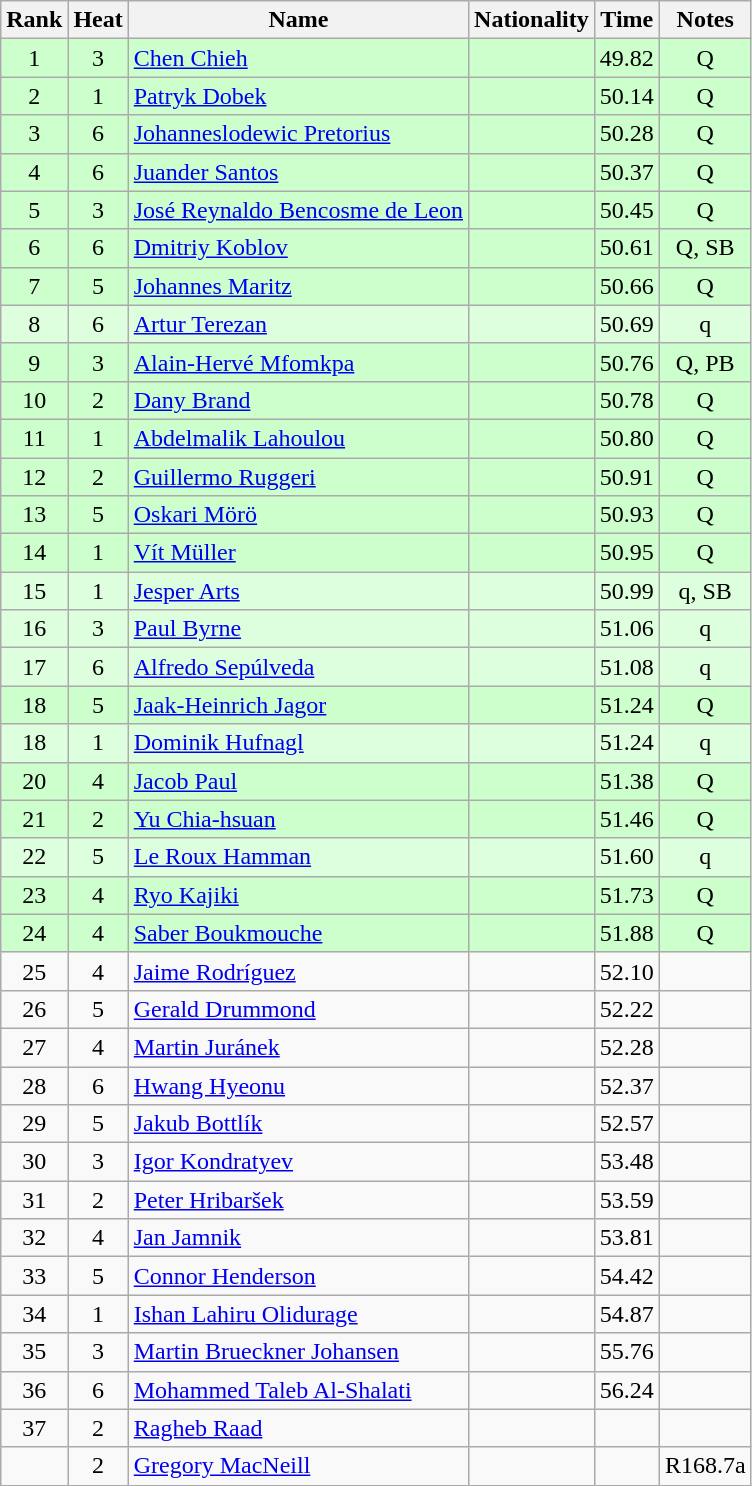<table class="wikitable sortable" style="text-align:center">
<tr>
<th>Rank</th>
<th>Heat</th>
<th>Name</th>
<th>Nationality</th>
<th>Time</th>
<th>Notes</th>
</tr>
<tr bgcolor=ccffcc>
<td>1</td>
<td>3</td>
<td align=left><a href='#'>Chen Chieh</a></td>
<td align=left></td>
<td>49.82</td>
<td>Q</td>
</tr>
<tr bgcolor=ccffcc>
<td>2</td>
<td>1</td>
<td align=left><a href='#'>Patryk Dobek</a></td>
<td align=left></td>
<td>50.14</td>
<td>Q</td>
</tr>
<tr bgcolor=ccffcc>
<td>3</td>
<td>6</td>
<td align=left><a href='#'>Johanneslodewic Pretorius</a></td>
<td align=left></td>
<td>50.28</td>
<td>Q</td>
</tr>
<tr bgcolor=ccffcc>
<td>4</td>
<td>6</td>
<td align=left><a href='#'>Juander Santos</a></td>
<td align=left></td>
<td>50.37</td>
<td>Q</td>
</tr>
<tr bgcolor=ccffcc>
<td>5</td>
<td>3</td>
<td align=left><a href='#'>José Reynaldo Bencosme de Leon</a></td>
<td align=left></td>
<td>50.45</td>
<td>Q</td>
</tr>
<tr bgcolor=ccffcc>
<td>6</td>
<td>6</td>
<td align=left><a href='#'>Dmitriy Koblov</a></td>
<td align=left></td>
<td>50.61</td>
<td>Q, SB</td>
</tr>
<tr bgcolor=ccffcc>
<td>7</td>
<td>5</td>
<td align=left><a href='#'>Johannes Maritz</a></td>
<td align=left></td>
<td>50.66</td>
<td>Q</td>
</tr>
<tr bgcolor=ddffdd>
<td>8</td>
<td>6</td>
<td align=left><a href='#'>Artur Terezan</a></td>
<td align=left></td>
<td>50.69</td>
<td>q</td>
</tr>
<tr bgcolor=ccffcc>
<td>9</td>
<td>3</td>
<td align=left><a href='#'>Alain-Hervé Mfomkpa</a></td>
<td align=left></td>
<td>50.76</td>
<td>Q, PB</td>
</tr>
<tr bgcolor=ccffcc>
<td>10</td>
<td>2</td>
<td align=left><a href='#'>Dany Brand</a></td>
<td align=left></td>
<td>50.78</td>
<td>Q</td>
</tr>
<tr bgcolor=ccffcc>
<td>11</td>
<td>1</td>
<td align=left><a href='#'>Abdelmalik Lahoulou</a></td>
<td align=left></td>
<td>50.80</td>
<td>Q</td>
</tr>
<tr bgcolor=ccffcc>
<td>12</td>
<td>2</td>
<td align=left><a href='#'>Guillermo Ruggeri</a></td>
<td align=left></td>
<td>50.91</td>
<td>Q</td>
</tr>
<tr bgcolor=ccffcc>
<td>13</td>
<td>5</td>
<td align=left><a href='#'>Oskari Mörö</a></td>
<td align=left></td>
<td>50.93</td>
<td>Q</td>
</tr>
<tr bgcolor=ccffcc>
<td>14</td>
<td>1</td>
<td align=left><a href='#'>Vít Müller</a></td>
<td align=left></td>
<td>50.95</td>
<td>Q</td>
</tr>
<tr bgcolor=ddffdd>
<td>15</td>
<td>1</td>
<td align=left><a href='#'>Jesper Arts</a></td>
<td align=left></td>
<td>50.99</td>
<td>q, SB</td>
</tr>
<tr bgcolor=ddffdd>
<td>16</td>
<td>3</td>
<td align=left><a href='#'>Paul Byrne</a></td>
<td align=left></td>
<td>51.06</td>
<td>q</td>
</tr>
<tr bgcolor=ddffdd>
<td>17</td>
<td>6</td>
<td align=left><a href='#'>Alfredo Sepúlveda</a></td>
<td align=left></td>
<td>51.08</td>
<td>q</td>
</tr>
<tr bgcolor=ccffcc>
<td>18</td>
<td>5</td>
<td align=left><a href='#'>Jaak-Heinrich Jagor</a></td>
<td align=left></td>
<td>51.24</td>
<td>Q</td>
</tr>
<tr bgcolor=ddffdd>
<td>18</td>
<td>1</td>
<td align=left><a href='#'>Dominik Hufnagl</a></td>
<td align=left></td>
<td>51.24</td>
<td>q</td>
</tr>
<tr bgcolor=ccffcc>
<td>20</td>
<td>4</td>
<td align=left><a href='#'>Jacob Paul</a></td>
<td align=left></td>
<td>51.38</td>
<td>Q</td>
</tr>
<tr bgcolor=ccffcc>
<td>21</td>
<td>2</td>
<td align=left><a href='#'>Yu Chia-hsuan</a></td>
<td align=left></td>
<td>51.46</td>
<td>Q</td>
</tr>
<tr bgcolor=ddffdd>
<td>22</td>
<td>5</td>
<td align=left><a href='#'>Le Roux Hamman</a></td>
<td align=left></td>
<td>51.60</td>
<td>q</td>
</tr>
<tr bgcolor=ccffcc>
<td>23</td>
<td>4</td>
<td align=left><a href='#'>Ryo Kajiki</a></td>
<td align=left></td>
<td>51.73</td>
<td>Q</td>
</tr>
<tr bgcolor=ccffcc>
<td>24</td>
<td>4</td>
<td align=left><a href='#'>Saber Boukmouche</a></td>
<td align=left></td>
<td>51.88</td>
<td>Q</td>
</tr>
<tr>
<td>25</td>
<td>4</td>
<td align=left><a href='#'>Jaime Rodríguez</a></td>
<td align=left></td>
<td>52.10</td>
<td></td>
</tr>
<tr>
<td>26</td>
<td>5</td>
<td align=left><a href='#'>Gerald Drummond</a></td>
<td align=left></td>
<td>52.22</td>
<td></td>
</tr>
<tr>
<td>27</td>
<td>4</td>
<td align=left><a href='#'>Martin Juránek</a></td>
<td align=left></td>
<td>52.28</td>
<td></td>
</tr>
<tr>
<td>28</td>
<td>6</td>
<td align=left><a href='#'>Hwang Hyeonu</a></td>
<td align=left></td>
<td>52.37</td>
<td></td>
</tr>
<tr>
<td>29</td>
<td>5</td>
<td align=left><a href='#'>Jakub Bottlík</a></td>
<td align=left></td>
<td>52.57</td>
<td></td>
</tr>
<tr>
<td>30</td>
<td>3</td>
<td align=left><a href='#'>Igor Kondratyev</a></td>
<td align=left></td>
<td>53.48</td>
<td></td>
</tr>
<tr>
<td>31</td>
<td>2</td>
<td align=left><a href='#'>Peter Hribaršek</a></td>
<td align=left></td>
<td>53.59</td>
<td></td>
</tr>
<tr>
<td>32</td>
<td>4</td>
<td align=left><a href='#'>Jan Jamnik</a></td>
<td align=left></td>
<td>53.81</td>
<td></td>
</tr>
<tr>
<td>33</td>
<td>5</td>
<td align=left><a href='#'>Connor Henderson</a></td>
<td align=left></td>
<td>54.42</td>
<td></td>
</tr>
<tr>
<td>34</td>
<td>1</td>
<td align=left><a href='#'>Ishan Lahiru Olidurage</a></td>
<td align=left></td>
<td>54.87</td>
<td></td>
</tr>
<tr>
<td>35</td>
<td>3</td>
<td align=left><a href='#'>Martin Brueckner Johansen</a></td>
<td align=left></td>
<td>55.76</td>
<td></td>
</tr>
<tr>
<td>36</td>
<td>6</td>
<td align=left><a href='#'>Mohammed Taleb Al-Shalati</a></td>
<td align=left></td>
<td>56.24</td>
<td></td>
</tr>
<tr>
<td>37</td>
<td>2</td>
<td align=left><a href='#'>Ragheb Raad</a></td>
<td align=left></td>
<td></td>
<td></td>
</tr>
<tr>
<td></td>
<td>2</td>
<td align=left><a href='#'>Gregory MacNeill</a></td>
<td align=left></td>
<td></td>
<td>R168.7a</td>
</tr>
</table>
